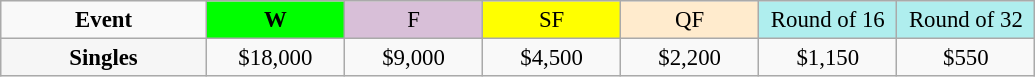<table class=wikitable style=font-size:95%;text-align:center>
<tr>
<td style="width:130px"><strong>Event</strong></td>
<td style="width:85px; background:lime"><strong>W</strong></td>
<td style="width:85px; background:thistle">F</td>
<td style="width:85px; background:#ffff00">SF</td>
<td style="width:85px; background:#ffebcd">QF</td>
<td style="width:85px; background:#afeeee">Round of 16</td>
<td style="width:85px; background:#afeeee">Round of 32</td>
</tr>
<tr>
<th style=background:#f6f6f6>Singles </th>
<td>$18,000</td>
<td>$9,000</td>
<td>$4,500</td>
<td>$2,200</td>
<td>$1,150</td>
<td>$550</td>
</tr>
</table>
